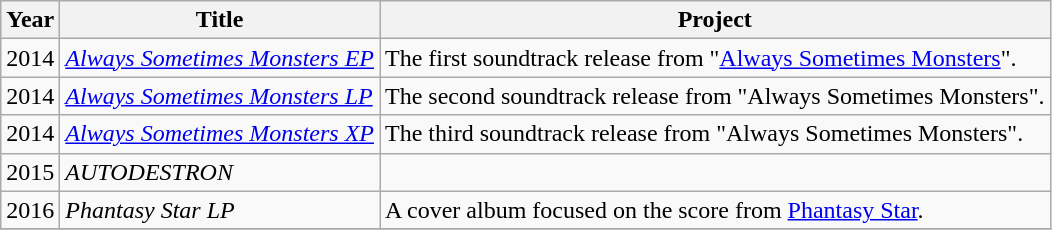<table class="wikitable sortable">
<tr>
<th>Year</th>
<th>Title</th>
<th>Project</th>
</tr>
<tr>
<td>2014</td>
<td><em><a href='#'>Always Sometimes Monsters EP</a></em></td>
<td>The first soundtrack release from "<a href='#'>Always Sometimes Monsters</a>".</td>
</tr>
<tr>
<td>2014</td>
<td><em><a href='#'>Always Sometimes Monsters LP</a></em></td>
<td>The second soundtrack release from "Always Sometimes Monsters".</td>
</tr>
<tr>
<td>2014</td>
<td><em><a href='#'>Always Sometimes Monsters XP</a></em></td>
<td>The third soundtrack release from "Always Sometimes Monsters".</td>
</tr>
<tr>
<td>2015</td>
<td><em>AUTODESTRON</em></td>
<td></td>
</tr>
<tr>
<td>2016</td>
<td><em>Phantasy Star LP</em></td>
<td>A cover album focused on the score from <a href='#'>Phantasy Star</a>.</td>
</tr>
<tr>
</tr>
</table>
